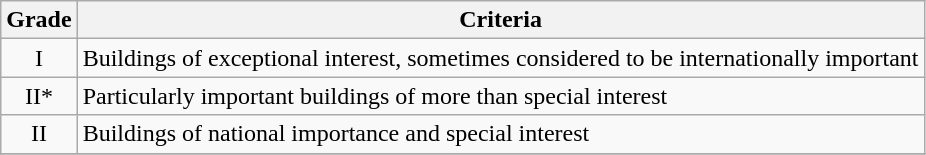<table class="wikitable" border="1">
<tr>
<th>Grade</th>
<th>Criteria</th>
</tr>
<tr>
<td align="center" >I</td>
<td>Buildings of exceptional interest, sometimes considered to be internationally important</td>
</tr>
<tr>
<td align="center" >II*</td>
<td>Particularly important buildings of more than special interest</td>
</tr>
<tr>
<td align="center" >II</td>
<td>Buildings of national importance and special interest</td>
</tr>
<tr>
</tr>
</table>
